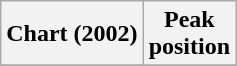<table class="wikitable">
<tr>
<th>Chart (2002)</th>
<th>Peak<br>position</th>
</tr>
<tr>
</tr>
</table>
